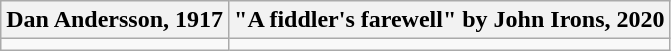<table class="wikitable">
<tr>
<th>Dan Andersson, 1917</th>
<th>"A fiddler's farewell" by John Irons, 2020</th>
</tr>
<tr>
<td></td>
<td></td>
</tr>
</table>
